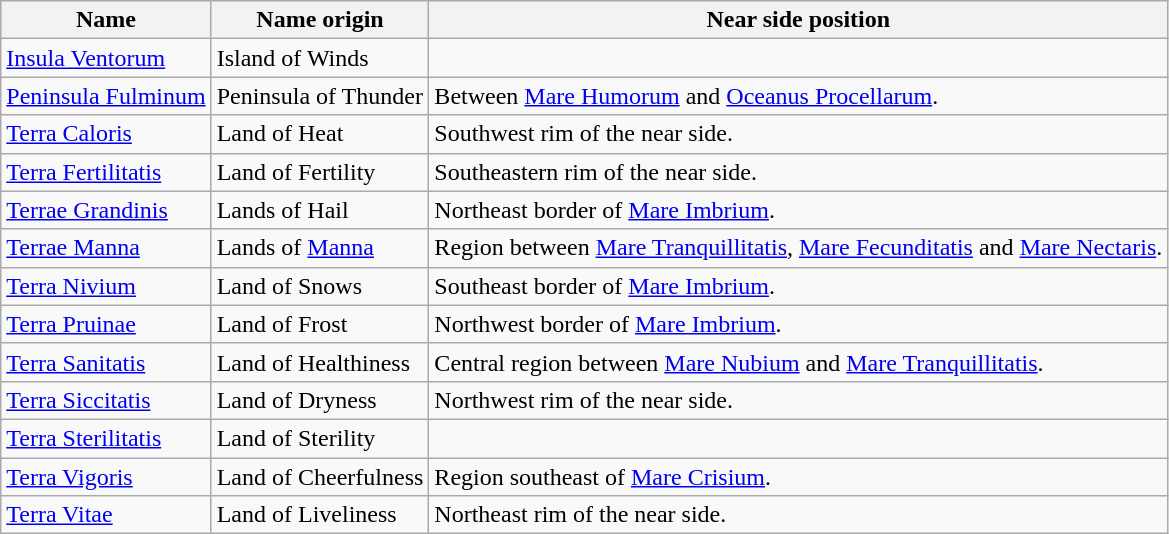<table class="wikitable sortable">
<tr>
<th>Name</th>
<th>Name origin</th>
<th>Near side position</th>
</tr>
<tr>
<td><a href='#'>Insula Ventorum</a></td>
<td>Island of Winds</td>
<td></td>
</tr>
<tr>
<td><a href='#'>Peninsula Fulminum</a></td>
<td>Peninsula of Thunder</td>
<td>Between <a href='#'>Mare Humorum</a> and <a href='#'>Oceanus Procellarum</a>.</td>
</tr>
<tr>
<td><a href='#'>Terra Caloris</a></td>
<td>Land of Heat</td>
<td>Southwest rim of the near side.</td>
</tr>
<tr>
<td><a href='#'>Terra Fertilitatis</a></td>
<td>Land of Fertility</td>
<td>Southeastern rim of the near side.</td>
</tr>
<tr>
<td data-sort-value="Terra Grandinis"><a href='#'>Terrae Grandinis</a></td>
<td>Lands of Hail</td>
<td>Northeast border of <a href='#'>Mare Imbrium</a>.</td>
</tr>
<tr>
<td data-sort-value="Terra Manna"><a href='#'>Terrae Manna</a></td>
<td>Lands of <a href='#'>Manna</a></td>
<td>Region between <a href='#'>Mare Tranquillitatis</a>, <a href='#'>Mare Fecunditatis</a> and <a href='#'>Mare Nectaris</a>.</td>
</tr>
<tr>
<td><a href='#'>Terra Nivium</a></td>
<td>Land of Snows</td>
<td>Southeast border of <a href='#'>Mare Imbrium</a>.</td>
</tr>
<tr>
<td><a href='#'>Terra Pruinae</a></td>
<td>Land of Frost</td>
<td>Northwest border of <a href='#'>Mare Imbrium</a>.</td>
</tr>
<tr>
<td><a href='#'>Terra Sanitatis</a></td>
<td>Land of Healthiness</td>
<td>Central region between <a href='#'>Mare Nubium</a> and <a href='#'>Mare Tranquillitatis</a>.</td>
</tr>
<tr>
<td><a href='#'>Terra Siccitatis</a></td>
<td>Land of Dryness</td>
<td>Northwest rim  of the near side.</td>
</tr>
<tr>
<td><a href='#'>Terra Sterilitatis</a></td>
<td>Land of Sterility</td>
<td></td>
</tr>
<tr>
<td><a href='#'>Terra Vigoris</a></td>
<td>Land of Cheerfulness</td>
<td>Region southeast of <a href='#'>Mare Crisium</a>.</td>
</tr>
<tr>
<td><a href='#'>Terra Vitae</a></td>
<td>Land of Liveliness</td>
<td>Northeast rim of the near side.</td>
</tr>
</table>
